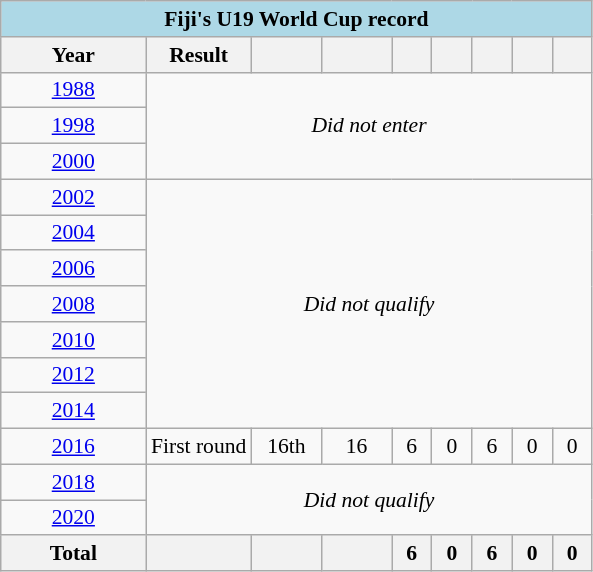<table class="wikitable" style="font-size:90%; text-align:center;">
<tr>
<th style="color:black; background:lightblue;" colspan=9>Fiji's U19 World Cup record</th>
</tr>
<tr>
<th width="90">Year</th>
<th>Result</th>
<th width="40"></th>
<th width="40"></th>
<th width="20"></th>
<th width="20"></th>
<th width="20"></th>
<th width="20"></th>
<th width="20"></th>
</tr>
<tr>
<td> <a href='#'>1988</a></td>
<td colspan=8 rowspan=3><em>Did not enter</em></td>
</tr>
<tr>
<td> <a href='#'>1998</a></td>
</tr>
<tr>
<td> <a href='#'>2000</a></td>
</tr>
<tr>
<td> <a href='#'>2002</a></td>
<td colspan=8 rowspan=7><em>Did not qualify</em></td>
</tr>
<tr>
<td> <a href='#'>2004</a></td>
</tr>
<tr>
<td> <a href='#'>2006</a></td>
</tr>
<tr>
<td> <a href='#'>2008</a></td>
</tr>
<tr>
<td> <a href='#'>2010</a></td>
</tr>
<tr>
<td> <a href='#'>2012</a></td>
</tr>
<tr>
<td> <a href='#'>2014</a></td>
</tr>
<tr>
<td> <a href='#'>2016</a></td>
<td>First round</td>
<td>16th</td>
<td>16</td>
<td>6</td>
<td>0</td>
<td>6</td>
<td>0</td>
<td>0</td>
</tr>
<tr>
<td> <a href='#'>2018</a></td>
<td colspan=8 rowspan=2><em>Did not qualify</em></td>
</tr>
<tr>
<td> <a href='#'>2020</a></td>
</tr>
<tr>
<th>Total</th>
<th></th>
<th></th>
<th></th>
<th>6</th>
<th>0</th>
<th>6</th>
<th>0</th>
<th>0</th>
</tr>
</table>
